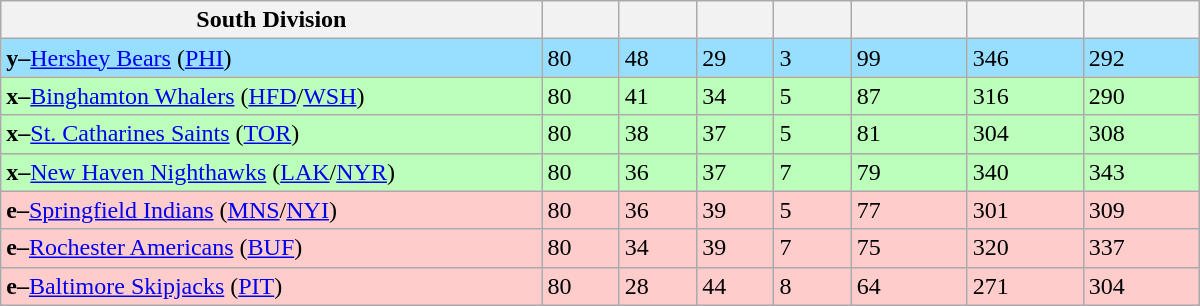<table class="wikitable" style="width:50em">
<tr>
<th width="35%">South Division</th>
<th width="5%"></th>
<th width="5%"></th>
<th width="5%"></th>
<th width="5%"></th>
<th width="7.5%"></th>
<th width="7.5%"></th>
<th width="7.5%"></th>
</tr>
<tr bgcolor="#97DEFF">
<td><strong>y–</strong><a href='#'>Hershey Bears</a> (<a href='#'>PHI</a>)</td>
<td>80</td>
<td>48</td>
<td>29</td>
<td>3</td>
<td>99</td>
<td>346</td>
<td>292</td>
</tr>
<tr bgcolor="#bbffbb">
<td><strong>x–</strong><a href='#'>Binghamton Whalers</a> (<a href='#'>HFD</a>/<a href='#'>WSH</a>)</td>
<td>80</td>
<td>41</td>
<td>34</td>
<td>5</td>
<td>87</td>
<td>316</td>
<td>290</td>
</tr>
<tr bgcolor="#bbffbb">
<td><strong>x–</strong><a href='#'>St. Catharines Saints</a> (<a href='#'>TOR</a>)</td>
<td>80</td>
<td>38</td>
<td>37</td>
<td>5</td>
<td>81</td>
<td>304</td>
<td>308</td>
</tr>
<tr bgcolor="#bbffbb">
<td><strong>x–</strong><a href='#'>New Haven Nighthawks</a> (<a href='#'>LAK</a>/<a href='#'>NYR</a>)</td>
<td>80</td>
<td>36</td>
<td>37</td>
<td>7</td>
<td>79</td>
<td>340</td>
<td>343</td>
</tr>
<tr bgcolor="#ffcccc">
<td><strong>e–</strong><a href='#'>Springfield Indians</a> (<a href='#'>MNS</a>/<a href='#'>NYI</a>)</td>
<td>80</td>
<td>36</td>
<td>39</td>
<td>5</td>
<td>77</td>
<td>301</td>
<td>309</td>
</tr>
<tr bgcolor="#ffcccc">
<td><strong>e–</strong><a href='#'>Rochester Americans</a> (<a href='#'>BUF</a>)</td>
<td>80</td>
<td>34</td>
<td>39</td>
<td>7</td>
<td>75</td>
<td>320</td>
<td>337</td>
</tr>
<tr bgcolor="#ffcccc">
<td><strong>e–</strong><a href='#'>Baltimore Skipjacks</a> (<a href='#'>PIT</a>)</td>
<td>80</td>
<td>28</td>
<td>44</td>
<td>8</td>
<td>64</td>
<td>271</td>
<td>304</td>
</tr>
</table>
